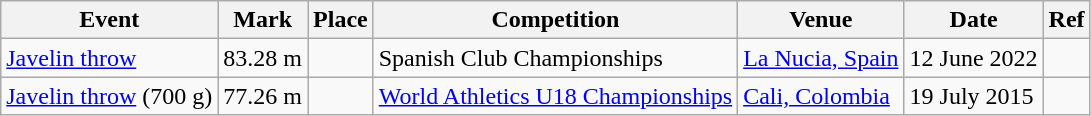<table class="wikitable">
<tr>
<th>Event</th>
<th>Mark</th>
<th>Place</th>
<th>Competition</th>
<th>Venue</th>
<th>Date</th>
<th>Ref</th>
</tr>
<tr>
<td><a href='#'>Javelin throw</a></td>
<td>83.28 m</td>
<td style="text-align:center;"></td>
<td>Spanish Club Championships<br></td>
<td><a href='#'>La Nucia, Spain</a></td>
<td>12 June 2022</td>
<td></td>
</tr>
<tr>
<td><a href='#'>Javelin throw</a> (700 g)</td>
<td>77.26 m </td>
<td style="text-align:center;"><br></td>
<td><a href='#'>World Athletics U18 Championships</a></td>
<td><a href='#'>Cali, Colombia</a></td>
<td>19 July 2015</td>
<td></td>
</tr>
</table>
